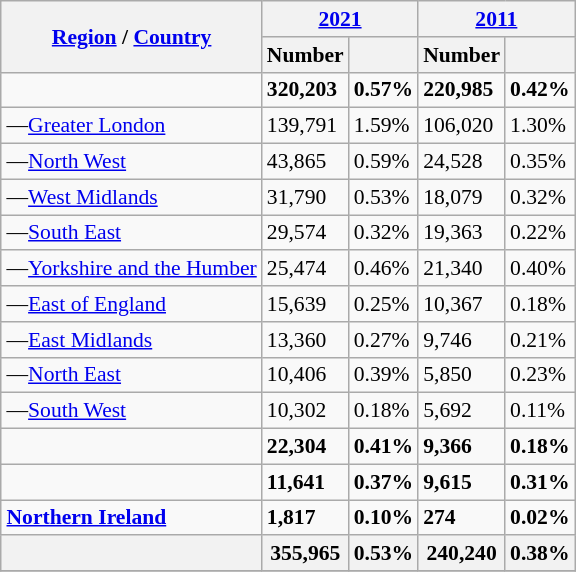<table class="wikitable sortable" style="font-size:90%; margin:auto;">
<tr>
<th rowspan="2"><a href='#'>Region</a> / <a href='#'>Country</a></th>
<th colspan="2"><a href='#'>2021</a></th>
<th colspan="2"><a href='#'>2011</a></th>
</tr>
<tr>
<th>Number</th>
<th></th>
<th>Number</th>
<th></th>
</tr>
<tr>
<td><strong></strong></td>
<td><strong>320,203</strong></td>
<td><strong>0.57%</strong></td>
<td><strong>220,985</strong></td>
<td><strong>0.42%</strong></td>
</tr>
<tr>
<td>—<a href='#'>Greater London</a></td>
<td>139,791</td>
<td>1.59%</td>
<td>106,020</td>
<td>1.30%</td>
</tr>
<tr>
<td>—<a href='#'>North West</a></td>
<td>43,865</td>
<td>0.59%</td>
<td>24,528</td>
<td>0.35%</td>
</tr>
<tr>
<td>—<a href='#'>West Midlands</a></td>
<td>31,790</td>
<td>0.53%</td>
<td>18,079</td>
<td>0.32%</td>
</tr>
<tr>
<td>—<a href='#'>South East</a></td>
<td>29,574</td>
<td>0.32%</td>
<td>19,363</td>
<td>0.22%</td>
</tr>
<tr>
<td>—<a href='#'>Yorkshire and the Humber</a></td>
<td>25,474</td>
<td>0.46%</td>
<td>21,340</td>
<td>0.40%</td>
</tr>
<tr>
<td>—<a href='#'>East of England</a></td>
<td>15,639</td>
<td>0.25%</td>
<td>10,367</td>
<td>0.18%</td>
</tr>
<tr>
<td>—<a href='#'>East Midlands</a></td>
<td>13,360</td>
<td>0.27%</td>
<td>9,746</td>
<td>0.21%</td>
</tr>
<tr>
<td>—<a href='#'>North East</a></td>
<td>10,406</td>
<td>0.39%</td>
<td>5,850</td>
<td>0.23%</td>
</tr>
<tr>
<td>—<a href='#'>South West</a></td>
<td>10,302</td>
<td>0.18%</td>
<td>5,692</td>
<td>0.11%</td>
</tr>
<tr>
<td><strong></strong></td>
<td><strong>22,304</strong></td>
<td><strong>0.41%</strong></td>
<td><strong>9,366</strong></td>
<td><strong>0.18%</strong></td>
</tr>
<tr>
<td><strong></strong></td>
<td><strong>11,641</strong></td>
<td><strong>0.37%</strong></td>
<td><strong>9,615</strong></td>
<td><strong>0.31%</strong></td>
</tr>
<tr>
<td><strong><a href='#'>Northern Ireland</a></strong></td>
<td><strong>1,817</strong></td>
<td><strong>0.10%</strong></td>
<td><strong>274</strong></td>
<td><strong>0.02%</strong></td>
</tr>
<tr>
<th><strong></strong></th>
<th><strong>355,965</strong></th>
<th><strong>0.53%</strong></th>
<th><strong>240,240</strong></th>
<th><strong>0.38%</strong></th>
</tr>
<tr>
</tr>
</table>
